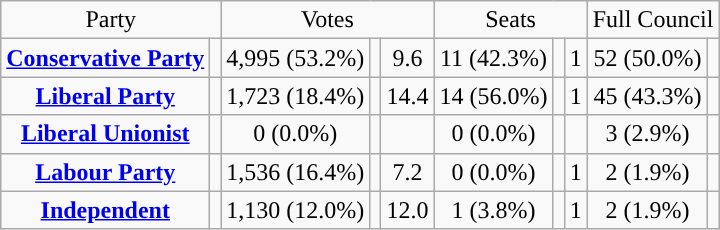<table class=wikitable style="text-align:center;">
<tr>
<td colspan=2>Party</td>
<td colspan=3>Votes</td>
<td colspan=3>Seats</td>
<td colspan=3>Full Council</td>
</tr>
<tr>
<td><strong><a href='#'>Conservative Party</a></strong></td>
<td style="background:"></td>
<td>4,995 (53.2%)</td>
<td></td>
<td> 9.6</td>
<td>11 (42.3%)</td>
<td></td>
<td> 1</td>
<td>52 (50.0%)</td>
<td></td>
</tr>
<tr>
<td><strong><a href='#'>Liberal Party</a></strong></td>
<td style="background:"></td>
<td>1,723 (18.4%)</td>
<td></td>
<td> 14.4</td>
<td>14 (56.0%)</td>
<td></td>
<td> 1</td>
<td>45 (43.3%)</td>
<td></td>
</tr>
<tr>
<td><strong><a href='#'>Liberal Unionist</a></strong></td>
<td style="background:"></td>
<td>0 (0.0%)</td>
<td></td>
<td></td>
<td>0 (0.0%)</td>
<td></td>
<td></td>
<td>3 (2.9%)</td>
<td></td>
</tr>
<tr>
<td><strong><a href='#'>Labour Party</a></strong></td>
<td style="background:"></td>
<td>1,536 (16.4%)</td>
<td></td>
<td> 7.2</td>
<td>0 (0.0%)</td>
<td></td>
<td> 1</td>
<td>2 (1.9%)</td>
<td></td>
</tr>
<tr>
<td><strong><a href='#'>Independent</a></strong></td>
<td style="background:"></td>
<td>1,130 (12.0%)</td>
<td></td>
<td> 12.0</td>
<td>1 (3.8%)</td>
<td></td>
<td> 1</td>
<td>2 (1.9%)</td>
<td></td>
</tr>
</table>
